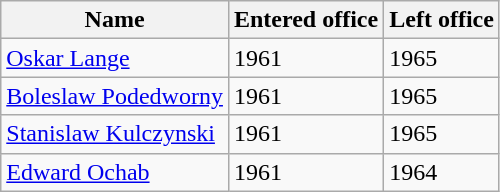<table class="wikitable">
<tr>
<th>Name</th>
<th>Entered office</th>
<th>Left office</th>
</tr>
<tr>
<td><a href='#'>Oskar Lange</a></td>
<td>1961</td>
<td>1965</td>
</tr>
<tr>
<td><a href='#'>Boleslaw Podedworny</a></td>
<td>1961</td>
<td>1965</td>
</tr>
<tr>
<td><a href='#'>Stanislaw Kulczynski</a></td>
<td>1961</td>
<td>1965</td>
</tr>
<tr>
<td><a href='#'>Edward Ochab</a></td>
<td>1961</td>
<td>1964</td>
</tr>
</table>
